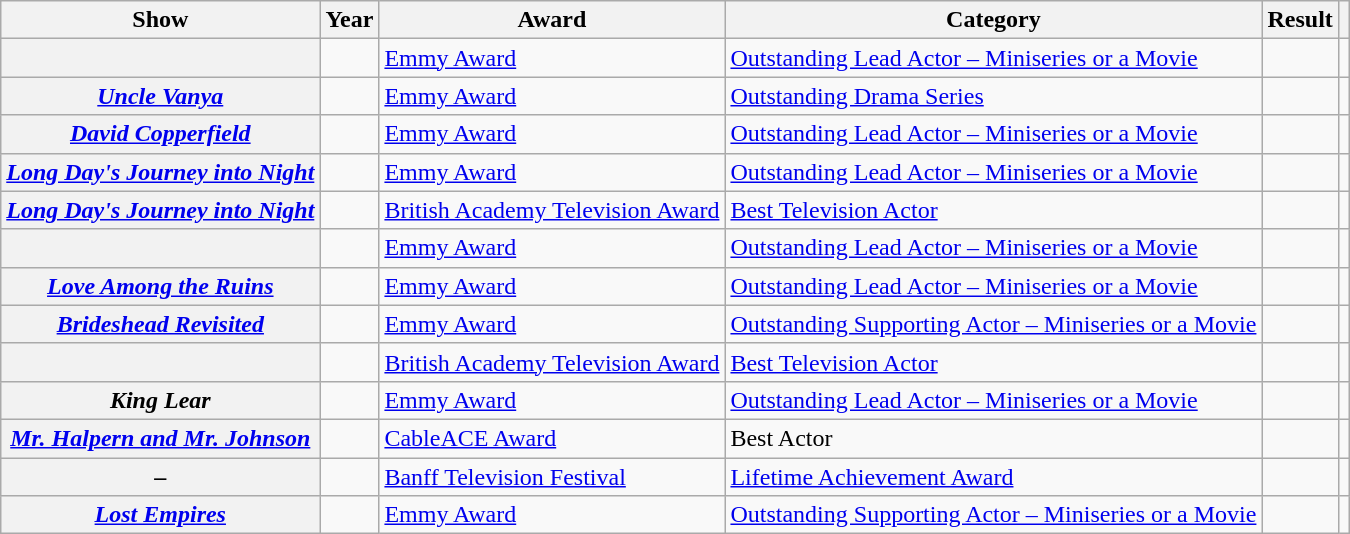<table class="wikitable plainrowheaders sortable" style="margin-right: 0;">
<tr>
<th scope="col">Show</th>
<th scope="col">Year</th>
<th scope="col">Award</th>
<th scope="col">Category</th>
<th scope="col">Result</th>
<th scope="col" class="unsortable"></th>
</tr>
<tr>
<th scope="row"></th>
<td></td>
<td><a href='#'>Emmy Award</a></td>
<td><a href='#'>Outstanding Lead Actor – Miniseries or a Movie</a></td>
<td></td>
<td style="text-align: center;"></td>
</tr>
<tr>
<th scope="row"><em><a href='#'>Uncle Vanya</a></em></th>
<td></td>
<td><a href='#'>Emmy Award</a></td>
<td><a href='#'>Outstanding Drama Series</a></td>
<td></td>
<td style="text-align: center;"></td>
</tr>
<tr>
<th scope="row"><em><a href='#'>David Copperfield</a></em></th>
<td></td>
<td><a href='#'>Emmy Award</a></td>
<td><a href='#'>Outstanding Lead Actor – Miniseries or a Movie</a></td>
<td></td>
<td style="text-align: center;"></td>
</tr>
<tr>
<th scope="row"><em><a href='#'>Long Day's Journey into Night</a></em></th>
<td></td>
<td><a href='#'>Emmy Award</a></td>
<td><a href='#'>Outstanding Lead Actor – Miniseries or a Movie</a></td>
<td></td>
<td style="text-align: center;"></td>
</tr>
<tr>
<th scope="row"><em><a href='#'>Long Day's Journey into Night</a></em></th>
<td></td>
<td><a href='#'>British Academy Television Award</a></td>
<td><a href='#'>Best Television Actor</a></td>
<td></td>
<td style="text-align: center;"></td>
</tr>
<tr>
<th scope="row"></th>
<td></td>
<td><a href='#'>Emmy Award</a></td>
<td><a href='#'>Outstanding Lead Actor – Miniseries or a Movie</a></td>
<td></td>
<td style="text-align: center;"></td>
</tr>
<tr>
<th scope="row"><em><a href='#'>Love Among the Ruins</a></em></th>
<td></td>
<td><a href='#'>Emmy Award</a></td>
<td><a href='#'>Outstanding Lead Actor – Miniseries or a Movie</a></td>
<td></td>
<td style="text-align: center;"></td>
</tr>
<tr>
<th scope="row"><em><a href='#'>Brideshead Revisited</a></em></th>
<td></td>
<td><a href='#'>Emmy Award</a></td>
<td><a href='#'>Outstanding Supporting Actor – Miniseries or a Movie</a></td>
<td></td>
<td style="text-align: center;"></td>
</tr>
<tr>
<th scope="row"></th>
<td></td>
<td><a href='#'>British Academy Television Award</a></td>
<td><a href='#'>Best Television Actor</a></td>
<td></td>
<td style="text-align: center;"></td>
</tr>
<tr>
<th scope="row"><em>King Lear</em></th>
<td></td>
<td><a href='#'>Emmy Award</a></td>
<td><a href='#'>Outstanding Lead Actor – Miniseries or a Movie</a></td>
<td></td>
<td style="text-align: center;"></td>
</tr>
<tr>
<th scope="row"><em><a href='#'>Mr. Halpern and Mr. Johnson</a></em></th>
<td></td>
<td><a href='#'>CableACE Award</a></td>
<td>Best Actor</td>
<td></td>
<td style="text-align: center;"></td>
</tr>
<tr>
<th scope="row">–</th>
<td></td>
<td><a href='#'>Banff Television Festival</a></td>
<td><a href='#'>Lifetime Achievement Award</a></td>
<td></td>
<td style="text-align: center;"></td>
</tr>
<tr>
<th scope="row"><em><a href='#'>Lost Empires</a></em></th>
<td></td>
<td><a href='#'>Emmy Award</a></td>
<td><a href='#'>Outstanding Supporting Actor – Miniseries or a Movie</a></td>
<td></td>
<td style="text-align: center;"></td>
</tr>
</table>
